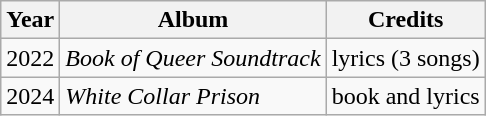<table class="wikitable">
<tr>
<th>Year</th>
<th>Album</th>
<th>Credits</th>
</tr>
<tr>
<td>2022</td>
<td><em>Book of Queer Soundtrack</em></td>
<td>lyrics (3 songs)</td>
</tr>
<tr>
<td>2024</td>
<td><em>White Collar Prison</em></td>
<td>book and lyrics</td>
</tr>
</table>
